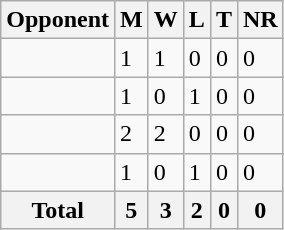<table class="wikitable sortable">
<tr>
<th>Opponent</th>
<th>M</th>
<th>W</th>
<th>L</th>
<th>T</th>
<th>NR</th>
</tr>
<tr>
<td></td>
<td>1</td>
<td>1</td>
<td>0</td>
<td>0</td>
<td>0</td>
</tr>
<tr>
<td></td>
<td>1</td>
<td>0</td>
<td>1</td>
<td>0</td>
<td>0</td>
</tr>
<tr>
<td></td>
<td>2</td>
<td>2</td>
<td>0</td>
<td>0</td>
<td>0</td>
</tr>
<tr>
<td></td>
<td>1</td>
<td>0</td>
<td>1</td>
<td>0</td>
<td>0</td>
</tr>
<tr>
<th>Total</th>
<th>5</th>
<th>3</th>
<th>2</th>
<th>0</th>
<th>0</th>
</tr>
</table>
